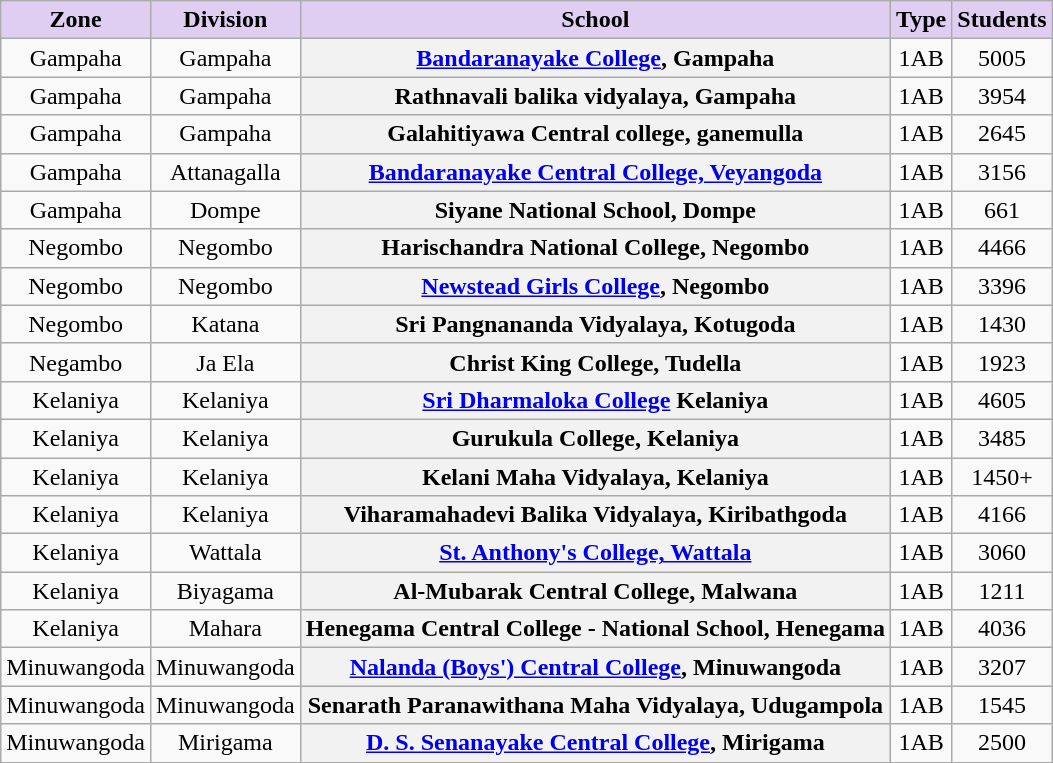<table class="wikitable sortable" style="text-align:center; font-size:100%">
<tr valign="bottom">
<th style="background-color:#E0CEF2;">Zone</th>
<th style="background-color:#E0CEF2;">Division</th>
<th style="background-color:#E0CEF2;">School</th>
<th style="background-color:#E0CEF2;">Type</th>
<th style="background-color:#E0CEF2;">Students</th>
</tr>
<tr>
<td>Gampaha</td>
<td>Gampaha</td>
<th><a href='#'>Bandaranayake College</a>, Gampaha</th>
<td>1AB</td>
<td>5005</td>
</tr>
<tr>
<td>Gampaha</td>
<td>Gampaha</td>
<th>Rathnavali balika vidyalaya, Gampaha</th>
<td>1AB</td>
<td>3954</td>
</tr>
<tr>
<td>Gampaha</td>
<td>Gampaha</td>
<th>Galahitiyawa Central college, ganemulla</th>
<td>1AB</td>
<td>2645</td>
</tr>
<tr>
<td>Gampaha</td>
<td>Attanagalla</td>
<th><a href='#'>Bandaranayake Central College, Veyangoda</a></th>
<td>1AB</td>
<td>3156</td>
</tr>
<tr>
<td>Gampaha</td>
<td>Dompe</td>
<th>Siyane National School, Dompe</th>
<td>1AB</td>
<td>661</td>
</tr>
<tr>
<td>Negombo</td>
<td>Negombo</td>
<th>Harischandra National College, Negombo</th>
<td>1AB</td>
<td>4466</td>
</tr>
<tr>
<td>Negombo</td>
<td>Negombo</td>
<th><a href='#'>Newstead Girls College</a>, Negombo</th>
<td>1AB</td>
<td>3396</td>
</tr>
<tr>
<td>Negombo</td>
<td>Katana</td>
<th>Sri Pangnananda Vidyalaya, Kotugoda</th>
<td>1AB</td>
<td>1430</td>
</tr>
<tr>
<td>Negambo</td>
<td>Ja Ela</td>
<th>Christ King College, Tudella</th>
<td>1AB</td>
<td>1923</td>
</tr>
<tr>
<td>Kelaniya</td>
<td>Kelaniya</td>
<th><a href='#'>Sri Dharmaloka College</a> Kelaniya</th>
<td>1AB</td>
<td>4605</td>
</tr>
<tr>
<td>Kelaniya</td>
<td>Kelaniya</td>
<th>Gurukula College, Kelaniya</th>
<td>1AB</td>
<td>3485</td>
</tr>
<tr |->
<td>Kelaniya</td>
<td>Kelaniya</td>
<th>Kelani Maha Vidyalaya, Kelaniya</th>
<td>1AB</td>
<td>1450+</td>
</tr>
<tr>
<td>Kelaniya</td>
<td>Kelaniya</td>
<th>Viharamahadevi Balika Vidyalaya, Kiribathgoda</th>
<td>1AB</td>
<td>4166</td>
</tr>
<tr>
<td>Kelaniya</td>
<td>Wattala</td>
<th><a href='#'>St. Anthony's College, Wattala</a></th>
<td>1AB</td>
<td>3060</td>
</tr>
<tr>
<td>Kelaniya</td>
<td>Biyagama</td>
<th>Al-Mubarak Central College, Malwana</th>
<td>1AB</td>
<td>1211</td>
</tr>
<tr>
<td>Kelaniya</td>
<td>Mahara</td>
<th>Henegama Central College - National School, Henegama</th>
<td>1AB</td>
<td>4036</td>
</tr>
<tr>
<td>Minuwangoda</td>
<td>Minuwangoda</td>
<th><a href='#'>Nalanda (Boys') Central College</a>, Minuwangoda</th>
<td>1AB</td>
<td>3207</td>
</tr>
<tr>
<td>Minuwangoda</td>
<td>Minuwangoda</td>
<th>Senarath Paranawithana Maha Vidyalaya, Udugampola</th>
<td>1AB</td>
<td>1545</td>
</tr>
<tr>
<td>Minuwangoda</td>
<td>Mirigama</td>
<th><a href='#'>D. S. Senanayake Central College</a>, Mirigama</th>
<td>1AB</td>
<td>2500</td>
</tr>
</table>
